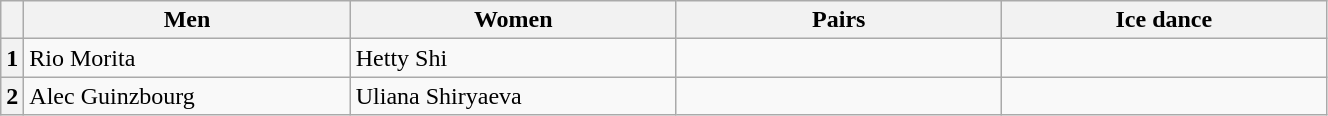<table class="wikitable unsortable" style="text-align:left; width:70%">
<tr>
<th scope="col"></th>
<th scope="col" style="width:25%">Men</th>
<th scope="col" style="width:25%">Women</th>
<th scope="col" style="width:25%">Pairs</th>
<th scope="col" style="width:25%">Ice dance</th>
</tr>
<tr>
<th scope="row">1</th>
<td>Rio Morita</td>
<td>Hetty Shi</td>
<td></td>
<td></td>
</tr>
<tr>
<th scope="row">2</th>
<td>Alec Guinzbourg</td>
<td>Uliana Shiryaeva</td>
<td></td>
<td></td>
</tr>
</table>
